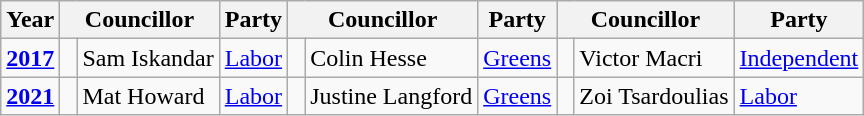<table class="wikitable">
<tr>
<th>Year</th>
<th colspan="2">Councillor</th>
<th>Party</th>
<th colspan="2">Councillor</th>
<th>Party</th>
<th colspan="2">Councillor</th>
<th>Party</th>
</tr>
<tr>
<td><strong><a href='#'>2017</a></strong></td>
<td rowspan="1" width="1px" > </td>
<td rowspan="1">Sam Iskandar</td>
<td rowspan="1"><a href='#'>Labor</a></td>
<td rowspan="1" width="1px" > </td>
<td rowspan="1">Colin Hesse</td>
<td rowspan="1"><a href='#'>Greens</a></td>
<td rowspan="1" width="1px" > </td>
<td rowspan="1">Victor Macri</td>
<td rowspan="1"><a href='#'>Independent</a></td>
</tr>
<tr>
<td><strong><a href='#'>2021</a></strong></td>
<td rowspan="1" width="1px" > </td>
<td rowspan="1">Mat Howard</td>
<td rowspan="1"><a href='#'>Labor</a></td>
<td rowspan="1" width="1px" > </td>
<td rowspan="1">Justine Langford</td>
<td rowspan="1"><a href='#'>Greens</a></td>
<td rowspan="1" width="1px" > </td>
<td rowspan="1">Zoi Tsardoulias</td>
<td rowspan="1"><a href='#'>Labor</a></td>
</tr>
</table>
